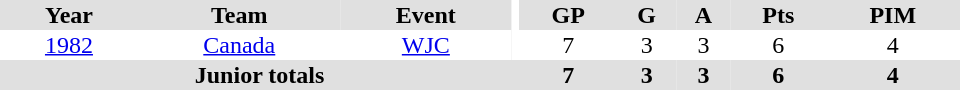<table border="0" cellpadding="1" cellspacing="0" ID="Table3" style="text-align:center; width:40em">
<tr bgcolor="#e0e0e0">
<th>Year</th>
<th>Team</th>
<th>Event</th>
<th rowspan="102" bgcolor="#ffffff"></th>
<th>GP</th>
<th>G</th>
<th>A</th>
<th>Pts</th>
<th>PIM</th>
</tr>
<tr>
<td><a href='#'>1982</a></td>
<td><a href='#'>Canada</a></td>
<td><a href='#'>WJC</a></td>
<td>7</td>
<td>3</td>
<td>3</td>
<td>6</td>
<td>4</td>
</tr>
<tr bgcolor="#e0e0e0">
<th colspan="4">Junior totals</th>
<th>7</th>
<th>3</th>
<th>3</th>
<th>6</th>
<th>4</th>
</tr>
</table>
